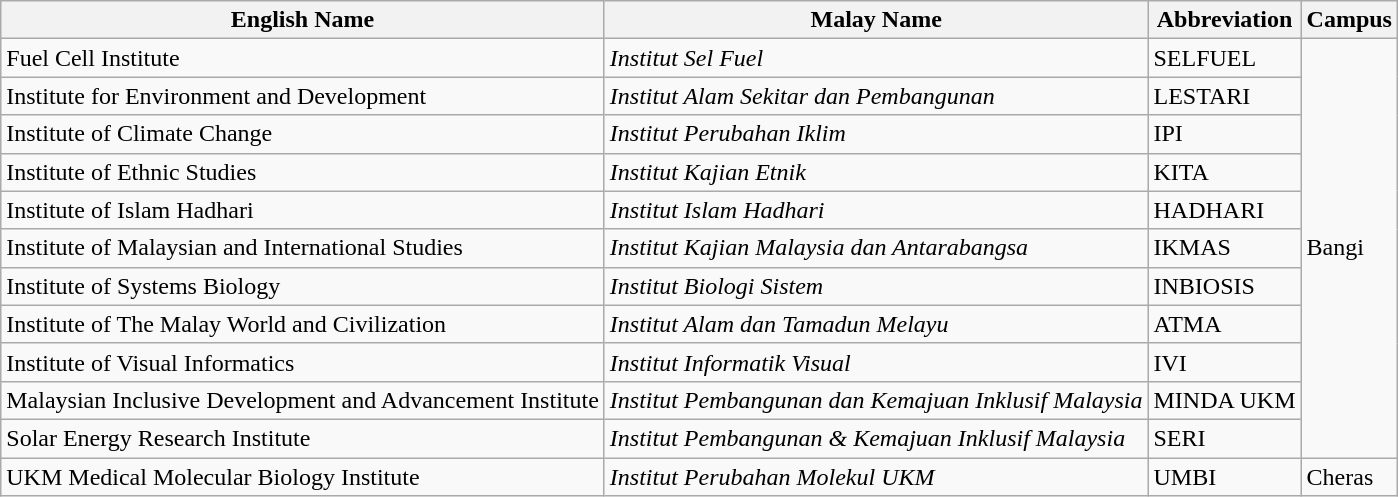<table class="wikitable">
<tr>
<th>English Name</th>
<th>Malay Name</th>
<th>Abbreviation</th>
<th>Campus</th>
</tr>
<tr>
<td>Fuel Cell Institute</td>
<td><em>Institut Sel Fuel</em></td>
<td>SELFUEL</td>
<td rowspan="11">Bangi</td>
</tr>
<tr>
<td>Institute for Environment and Development</td>
<td><em>Institut Alam Sekitar dan Pembangunan</em></td>
<td>LESTARI</td>
</tr>
<tr>
<td>Institute of Climate Change</td>
<td><em>Institut Perubahan Iklim</em></td>
<td>IPI</td>
</tr>
<tr>
<td>Institute of Ethnic Studies</td>
<td><em>Institut Kajian Etnik</em></td>
<td>KITA</td>
</tr>
<tr>
<td>Institute of Islam Hadhari</td>
<td><em>Institut Islam Hadhari</em></td>
<td>HADHARI</td>
</tr>
<tr>
<td>Institute of Malaysian and International Studies</td>
<td><em>Institut Kajian Malaysia dan Antarabangsa</em></td>
<td>IKMAS</td>
</tr>
<tr>
<td>Institute of Systems Biology</td>
<td><em>Institut Biologi Sistem</em></td>
<td>INBIOSIS</td>
</tr>
<tr>
<td>Institute of The Malay World and Civilization</td>
<td><em>Institut Alam dan Tamadun Melayu</em></td>
<td>ATMA</td>
</tr>
<tr>
<td>Institute of Visual Informatics</td>
<td><em>Institut Informatik Visual</em></td>
<td>IVI</td>
</tr>
<tr>
<td>Malaysian Inclusive Development and Advancement Institute</td>
<td><em>Institut Pembangunan dan Kemajuan Inklusif Malaysia</em></td>
<td>MINDA UKM</td>
</tr>
<tr>
<td>Solar Energy Research Institute</td>
<td><em>Institut Pembangunan & Kemajuan Inklusif Malaysia</em></td>
<td>SERI</td>
</tr>
<tr>
<td>UKM Medical Molecular Biology Institute</td>
<td><em>Institut Perubahan Molekul UKM</em></td>
<td>UMBI</td>
<td>Cheras</td>
</tr>
</table>
